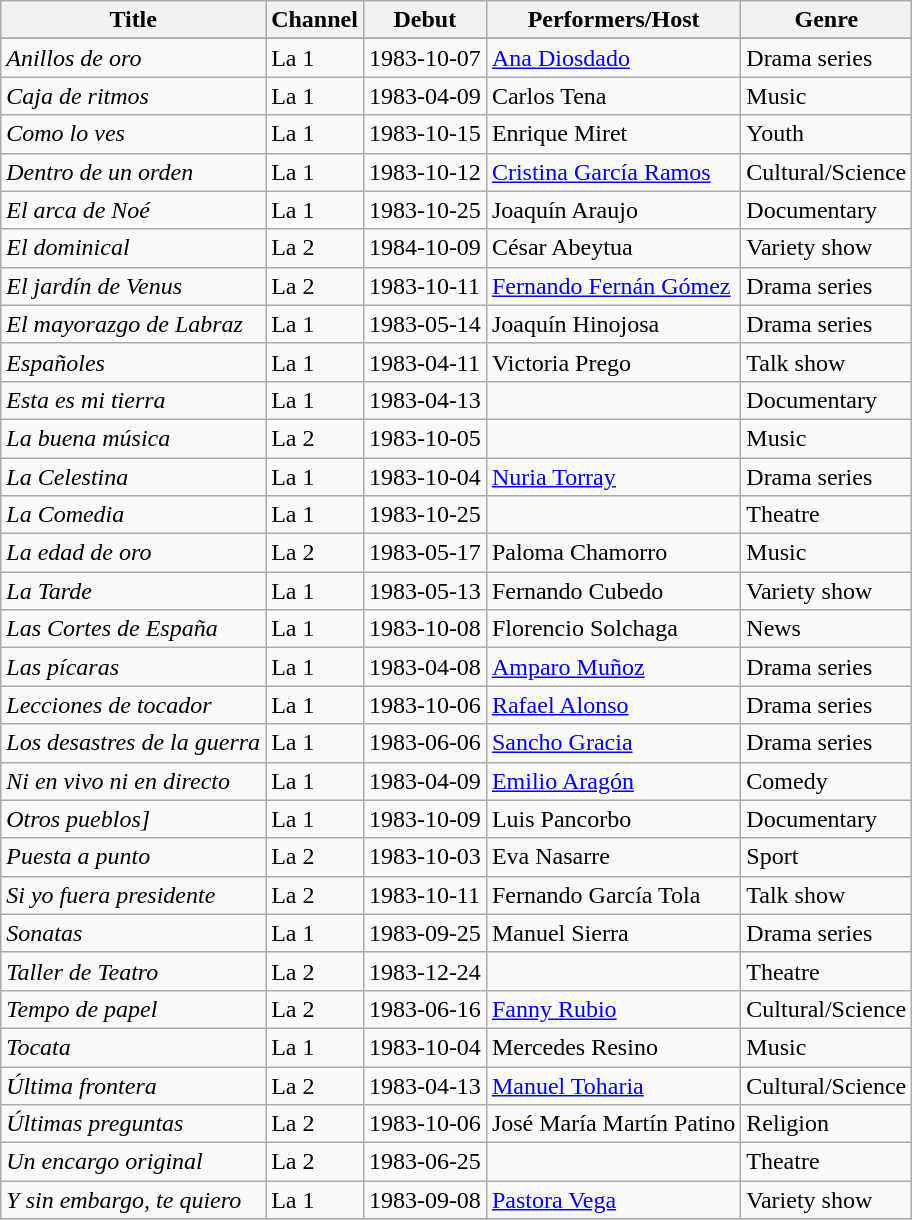<table class="wikitable sortable">
<tr>
<th>Title</th>
<th>Channel</th>
<th>Debut</th>
<th>Performers/Host</th>
<th>Genre</th>
</tr>
<tr>
</tr>
<tr>
<td><em>Anillos de oro</em></td>
<td>La 1</td>
<td>1983-10-07</td>
<td><a href='#'>Ana Diosdado</a></td>
<td>Drama series</td>
</tr>
<tr>
<td><em>Caja de ritmos</em></td>
<td>La 1</td>
<td>1983-04-09</td>
<td>Carlos Tena</td>
<td>Music</td>
</tr>
<tr>
<td><em>Como lo ves</em></td>
<td>La 1</td>
<td>1983-10-15</td>
<td>Enrique Miret</td>
<td>Youth</td>
</tr>
<tr>
<td><em>Dentro de un orden</em></td>
<td>La 1</td>
<td>1983-10-12</td>
<td><a href='#'>Cristina García Ramos</a></td>
<td>Cultural/Science</td>
</tr>
<tr>
<td><em>El arca de Noé</em></td>
<td>La 1</td>
<td>1983-10-25</td>
<td>Joaquín Araujo</td>
<td>Documentary</td>
</tr>
<tr>
<td><em>El dominical</em></td>
<td>La 2</td>
<td>1984-10-09</td>
<td>César Abeytua</td>
<td>Variety show</td>
</tr>
<tr>
<td><em>El jardín de Venus</em></td>
<td>La 2</td>
<td>1983-10-11</td>
<td><a href='#'>Fernando Fernán Gómez</a></td>
<td>Drama series</td>
</tr>
<tr>
<td><em>El mayorazgo de Labraz</em></td>
<td>La 1</td>
<td>1983-05-14</td>
<td>Joaquín Hinojosa</td>
<td>Drama series</td>
</tr>
<tr>
<td><em>Españoles </em></td>
<td>La 1</td>
<td>1983-04-11</td>
<td>Victoria Prego</td>
<td>Talk show</td>
</tr>
<tr>
<td><em>Esta es mi tierra </em></td>
<td>La 1</td>
<td>1983-04-13</td>
<td></td>
<td>Documentary</td>
</tr>
<tr>
<td><em>La buena música</em></td>
<td>La 2</td>
<td>1983-10-05</td>
<td></td>
<td>Music</td>
</tr>
<tr>
<td><em>La Celestina </em></td>
<td>La 1</td>
<td>1983-10-04</td>
<td><a href='#'>Nuria Torray</a></td>
<td>Drama series</td>
</tr>
<tr>
<td><em>La Comedia</em></td>
<td>La 1</td>
<td>1983-10-25</td>
<td></td>
<td>Theatre</td>
</tr>
<tr>
<td><em>La edad de oro</em></td>
<td>La 2</td>
<td>1983-05-17</td>
<td>Paloma Chamorro</td>
<td>Music</td>
</tr>
<tr>
<td><em>La Tarde</em></td>
<td>La 1</td>
<td>1983-05-13</td>
<td>Fernando Cubedo</td>
<td>Variety show</td>
</tr>
<tr>
<td><em>Las Cortes de España</em></td>
<td>La 1</td>
<td>1983-10-08</td>
<td>Florencio Solchaga</td>
<td>News</td>
</tr>
<tr>
<td><em>Las pícaras</em></td>
<td>La 1</td>
<td>1983-04-08</td>
<td><a href='#'>Amparo Muñoz</a></td>
<td>Drama series</td>
</tr>
<tr>
<td><em>Lecciones de tocador</em></td>
<td>La 1</td>
<td>1983-10-06</td>
<td><a href='#'>Rafael Alonso</a></td>
<td>Drama series</td>
</tr>
<tr>
<td><em>Los desastres de la guerra</em></td>
<td>La 1</td>
<td>1983-06-06</td>
<td><a href='#'>Sancho Gracia</a></td>
<td>Drama series</td>
</tr>
<tr>
<td><em>Ni en vivo ni en directo</em></td>
<td>La 1</td>
<td>1983-04-09</td>
<td><a href='#'>Emilio Aragón</a></td>
<td>Comedy</td>
</tr>
<tr>
<td><em>Otros pueblos]</em></td>
<td>La 1</td>
<td>1983-10-09</td>
<td>Luis Pancorbo</td>
<td>Documentary</td>
</tr>
<tr>
<td><em>Puesta a punto</em></td>
<td>La 2</td>
<td>1983-10-03</td>
<td>Eva Nasarre</td>
<td>Sport</td>
</tr>
<tr>
<td><em>Si yo fuera presidente</em></td>
<td>La 2</td>
<td>1983-10-11</td>
<td>Fernando García Tola</td>
<td>Talk show</td>
</tr>
<tr>
<td><em>Sonatas</em></td>
<td>La 1</td>
<td>1983-09-25</td>
<td>Manuel Sierra</td>
<td>Drama series</td>
</tr>
<tr>
<td><em>Taller de Teatro</em></td>
<td>La 2</td>
<td>1983-12-24</td>
<td></td>
<td>Theatre</td>
</tr>
<tr>
<td><em>Tempo de papel</em></td>
<td>La 2</td>
<td>1983-06-16</td>
<td><a href='#'>Fanny Rubio</a></td>
<td>Cultural/Science</td>
</tr>
<tr>
<td><em>Tocata</em></td>
<td>La 1</td>
<td>1983-10-04</td>
<td>Mercedes Resino</td>
<td>Music</td>
</tr>
<tr>
<td><em>Última frontera</em></td>
<td>La 2</td>
<td>1983-04-13</td>
<td><a href='#'>Manuel Toharia</a></td>
<td>Cultural/Science</td>
</tr>
<tr>
<td><em>Últimas preguntas</em></td>
<td>La 2</td>
<td>1983-10-06</td>
<td>José María Martín Patino</td>
<td>Religion</td>
</tr>
<tr>
<td><em>Un encargo original</em></td>
<td>La 2</td>
<td>1983-06-25</td>
<td></td>
<td>Theatre</td>
</tr>
<tr>
<td><em>Y sin embargo, te quiero</em></td>
<td>La 1</td>
<td>1983-09-08</td>
<td><a href='#'>Pastora Vega</a></td>
<td>Variety show</td>
</tr>
<tr>
</tr>
</table>
